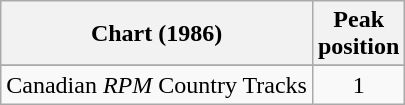<table class="wikitable">
<tr>
<th align="left">Chart (1986)</th>
<th align="center">Peak<br>position</th>
</tr>
<tr>
</tr>
<tr>
<td align="left">Canadian <em>RPM</em> Country Tracks</td>
<td align="center">1</td>
</tr>
</table>
